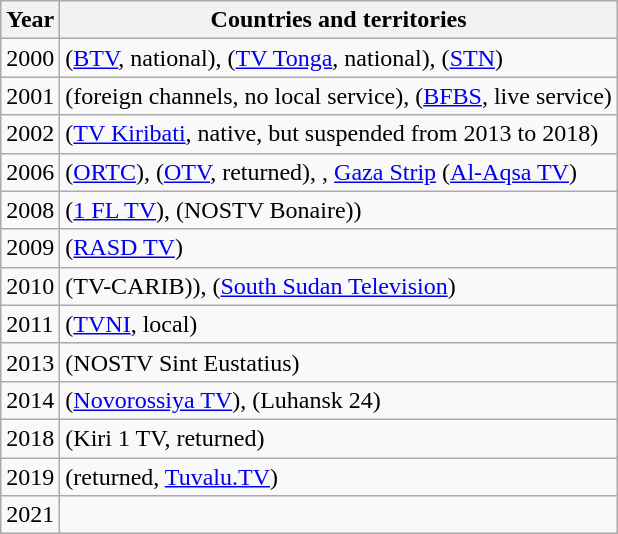<table class="wikitable">
<tr>
<th>Year</th>
<th>Countries and territories</th>
</tr>
<tr>
<td>2000</td>
<td> (<a href='#'>BTV</a>, national),  (<a href='#'>TV Tonga</a>, national),  (<a href='#'>STN</a>)</td>
</tr>
<tr>
<td>2001</td>
<td> (foreign channels, no local service),  (<a href='#'>BFBS</a>, live service)</td>
</tr>
<tr>
<td>2002</td>
<td> (<a href='#'>TV Kiribati</a>, native, but suspended from 2013 to 2018)</td>
</tr>
<tr>
<td>2006</td>
<td> (<a href='#'>ORTC</a>),  (<a href='#'>OTV</a>, returned), ,  <a href='#'>Gaza Strip</a> (<a href='#'>Al-Aqsa TV</a>)</td>
</tr>
<tr>
<td>2008</td>
<td> (<a href='#'>1 FL TV</a>),  (NOSTV Bonaire))</td>
</tr>
<tr>
<td>2009</td>
<td> (<a href='#'>RASD TV</a>)</td>
</tr>
<tr>
<td>2010</td>
<td> (TV-CARIB)),  (<a href='#'>South Sudan Television</a>)</td>
</tr>
<tr>
<td>2011</td>
<td> (<a href='#'>TVNI</a>, local)</td>
</tr>
<tr>
<td>2013</td>
<td> (NOSTV Sint Eustatius)</td>
</tr>
<tr>
<td>2014</td>
<td> (<a href='#'>Novorossiya TV</a>),  (Luhansk 24)</td>
</tr>
<tr>
<td>2018</td>
<td> (Kiri 1 TV, returned)</td>
</tr>
<tr>
<td>2019</td>
<td> (returned, <a href='#'>Tuvalu.TV</a>)</td>
</tr>
<tr>
<td>2021</td>
<td></td>
</tr>
</table>
